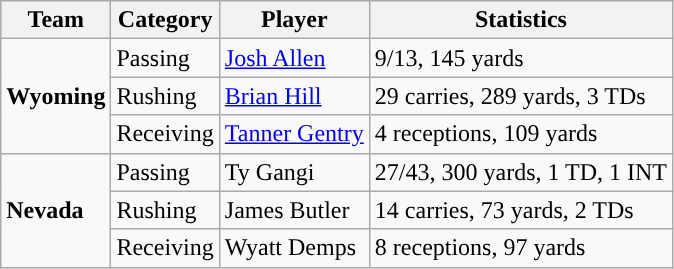<table class="wikitable" style="float: left;">
<tr>
<th>Team</th>
<th>Category</th>
<th>Player</th>
<th>Statistics</th>
</tr>
<tr>
<td rowspan=3><strong>Wyoming</strong></td>
<td>Passing</td>
<td><a href='#'>Josh Allen</a></td>
<td>9/13, 145 yards</td>
</tr>
<tr>
<td>Rushing</td>
<td><a href='#'>Brian Hill</a></td>
<td>29 carries, 289 yards, 3 TDs</td>
</tr>
<tr>
<td>Receiving</td>
<td><a href='#'>Tanner Gentry</a></td>
<td>4 receptions, 109 yards</td>
</tr>
<tr>
<td rowspan=3><strong>Nevada</strong></td>
<td>Passing</td>
<td>Ty Gangi</td>
<td>27/43, 300 yards, 1 TD, 1 INT</td>
</tr>
<tr>
<td>Rushing</td>
<td>James Butler</td>
<td>14 carries, 73 yards, 2 TDs</td>
</tr>
<tr>
<td>Receiving</td>
<td>Wyatt Demps</td>
<td>8 receptions, 97 yards</td>
</tr>
</table>
